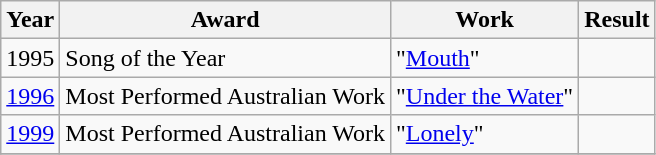<table class="wikitable">
<tr>
<th>Year</th>
<th>Award</th>
<th>Work</th>
<th>Result</th>
</tr>
<tr>
<td>1995</td>
<td>Song of the Year</td>
<td>"<a href='#'>Mouth</a>"</td>
<td></td>
</tr>
<tr>
<td><a href='#'>1996</a></td>
<td>Most Performed Australian Work</td>
<td>"<a href='#'>Under the Water</a>"</td>
<td></td>
</tr>
<tr>
<td><a href='#'>1999</a></td>
<td>Most Performed Australian Work</td>
<td>"<a href='#'>Lonely</a>"</td>
<td></td>
</tr>
<tr>
</tr>
</table>
